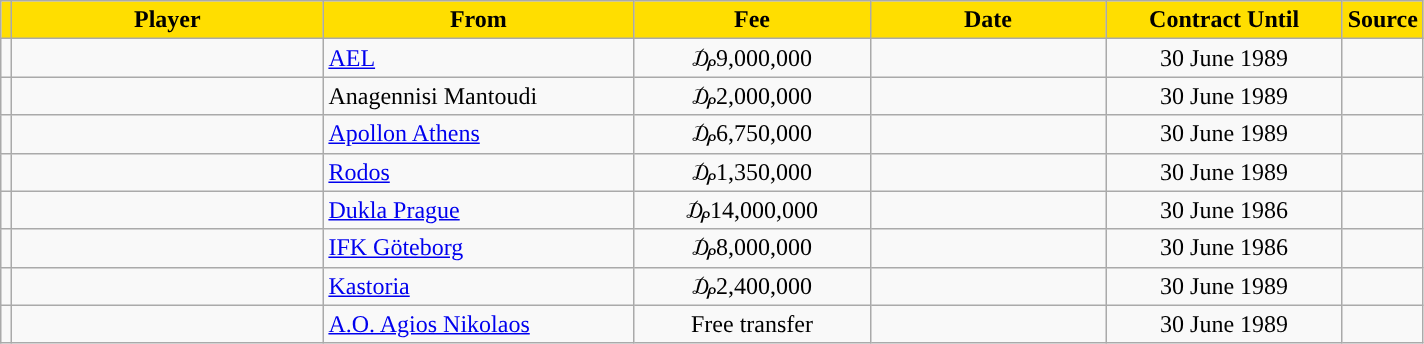<table class="wikitable sortable">
<tr>
<th style="background:#FFDE00"></th>
<th width=200 style="background:#FFDE00">Player</th>
<th width=200 style="background:#FFDE00">From</th>
<th width=150 style="background:#FFDE00">Fee</th>
<th width=150 style="background:#FFDE00">Date</th>
<th width=150 style="background:#FFDE00">Contract Until</th>
<th style="background:#FFDE00">Source</th>
</tr>
<tr>
<td align=center></td>
<td></td>
<td> <a href='#'>AEL</a></td>
<td align=center>₯9,000,000</td>
<td align=center></td>
<td align=center>30 June 1989</td>
<td align=center></td>
</tr>
<tr>
<td align=center></td>
<td></td>
<td> Anagennisi Mantoudi</td>
<td align=center>₯2,000,000</td>
<td align=center></td>
<td align=center>30 June 1989</td>
<td align=center></td>
</tr>
<tr>
<td align=center></td>
<td></td>
<td> <a href='#'>Apollon Athens</a></td>
<td align=center>₯6,750,000</td>
<td align=center></td>
<td align=center>30 June 1989</td>
<td align=center></td>
</tr>
<tr>
<td align=center></td>
<td></td>
<td> <a href='#'>Rodos</a></td>
<td align=center>₯1,350,000</td>
<td align=center></td>
<td align=center>30 June 1989</td>
<td align=center></td>
</tr>
<tr>
<td align=center></td>
<td></td>
<td> <a href='#'>Dukla Prague</a></td>
<td align=center>₯14,000,000</td>
<td align=center></td>
<td align=center>30 June 1986</td>
<td align=center></td>
</tr>
<tr>
<td align=center></td>
<td></td>
<td> <a href='#'>IFK Göteborg</a></td>
<td align=center>₯8,000,000</td>
<td align=center></td>
<td align=center>30 June 1986</td>
<td align=center></td>
</tr>
<tr>
<td align=center></td>
<td></td>
<td> <a href='#'>Kastoria</a></td>
<td align=center>₯2,400,000</td>
<td align=center></td>
<td align=center>30 June 1989</td>
<td align=center></td>
</tr>
<tr>
<td align=center></td>
<td></td>
<td> <a href='#'>A.O. Agios Nikolaos</a></td>
<td align=center>Free transfer</td>
<td align=center></td>
<td align=center>30 June 1989</td>
<td align=center></td>
</tr>
</table>
